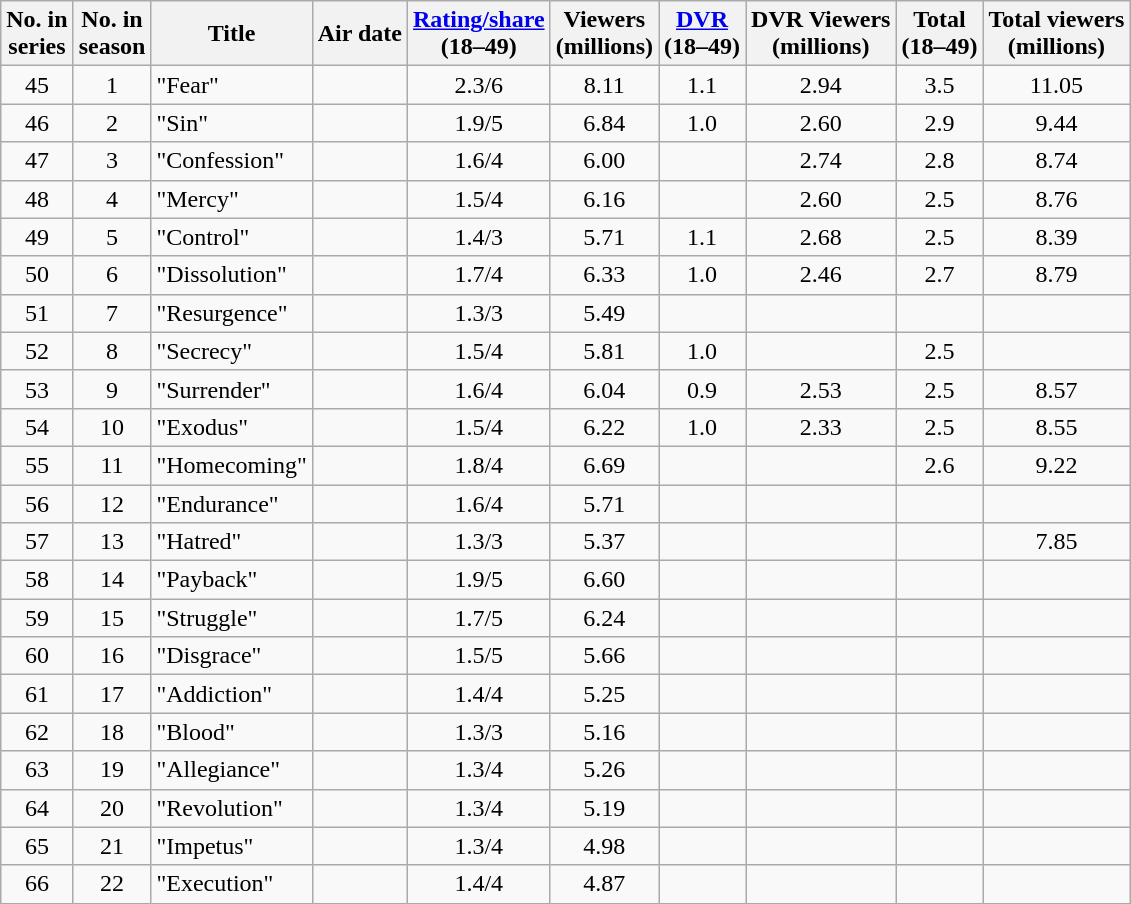<table class="wikitable sortable">
<tr>
<th>No. in<br>series</th>
<th>No. in<br>season</th>
<th>Title</th>
<th>Air date</th>
<th><a href='#'>Rating/share</a><br>(18–49)</th>
<th>Viewers<br>(millions)</th>
<th><a href='#'>DVR</a><br>(18–49)</th>
<th>DVR Viewers<br>(millions)</th>
<th>Total<br>(18–49)</th>
<th>Total viewers<br>(millions)</th>
</tr>
<tr>
<td style="text-align:center">45</td>
<td style="text-align:center">1</td>
<td>"Fear"</td>
<td></td>
<td style="text-align:center">2.3/6</td>
<td style="text-align:center">8.11</td>
<td style="text-align:center">1.1</td>
<td style="text-align:center">2.94</td>
<td style="text-align:center">3.5</td>
<td style="text-align:center">11.05</td>
</tr>
<tr>
<td style="text-align:center">46</td>
<td style="text-align:center">2</td>
<td>"Sin"</td>
<td></td>
<td style="text-align:center">1.9/5</td>
<td style="text-align:center">6.84</td>
<td style="text-align:center">1.0</td>
<td style="text-align:center">2.60</td>
<td style="text-align:center">2.9</td>
<td style="text-align:center">9.44</td>
</tr>
<tr>
<td style="text-align:center">47</td>
<td style="text-align:center">3</td>
<td>"Confession"</td>
<td></td>
<td style="text-align:center">1.6/4</td>
<td style="text-align:center">6.00</td>
<td></td>
<td style="text-align:center">2.74</td>
<td style="text-align:center">2.8</td>
<td style="text-align:center">8.74</td>
</tr>
<tr>
<td style="text-align:center">48</td>
<td style="text-align:center">4</td>
<td>"Mercy"</td>
<td></td>
<td style="text-align:center">1.5/4</td>
<td style="text-align:center">6.16</td>
<td></td>
<td style="text-align:center">2.60</td>
<td style="text-align:center">2.5</td>
<td style="text-align:center">8.76</td>
</tr>
<tr>
<td style="text-align:center">49</td>
<td style="text-align:center">5</td>
<td>"Control"</td>
<td></td>
<td style="text-align:center">1.4/3</td>
<td style="text-align:center">5.71</td>
<td style="text-align:center">1.1</td>
<td style="text-align:center">2.68</td>
<td style="text-align:center">2.5</td>
<td style="text-align:center">8.39</td>
</tr>
<tr>
<td style="text-align:center">50</td>
<td style="text-align:center">6</td>
<td>"Dissolution"</td>
<td></td>
<td style="text-align:center">1.7/4</td>
<td style="text-align:center">6.33</td>
<td style="text-align:center">1.0</td>
<td style="text-align:center">2.46</td>
<td style="text-align:center">2.7</td>
<td style="text-align:center">8.79</td>
</tr>
<tr 6.03>
<td style="text-align:center">51</td>
<td style="text-align:center">7</td>
<td>"Resurgence"</td>
<td></td>
<td style="text-align:center">1.3/3</td>
<td style="text-align:center">5.49</td>
<td></td>
<td></td>
<td></td>
<td></td>
</tr>
<tr>
<td style="text-align:center">52</td>
<td style="text-align:center">8</td>
<td>"Secrecy"</td>
<td></td>
<td style="text-align:center">1.5/4</td>
<td style="text-align:center">5.81</td>
<td style="text-align:center">1.0</td>
<td></td>
<td style="text-align:center">2.5</td>
<td></td>
</tr>
<tr>
<td style="text-align:center">53</td>
<td style="text-align:center">9</td>
<td>"Surrender"</td>
<td></td>
<td style="text-align:center">1.6/4</td>
<td style="text-align:center">6.04</td>
<td style="text-align:center">0.9</td>
<td style="text-align:center">2.53</td>
<td style="text-align:center">2.5</td>
<td style="text-align:center">8.57</td>
</tr>
<tr>
<td style="text-align:center">54</td>
<td style="text-align:center">10</td>
<td>"Exodus"</td>
<td></td>
<td style="text-align:center">1.5/4</td>
<td style="text-align:center">6.22</td>
<td style="text-align:center">1.0</td>
<td style="text-align:center">2.33</td>
<td style="text-align:center">2.5</td>
<td style="text-align:center">8.55</td>
</tr>
<tr>
<td style="text-align:center">55</td>
<td style="text-align:center">11</td>
<td>"Homecoming"</td>
<td></td>
<td style="text-align:center">1.8/4</td>
<td style="text-align:center">6.69</td>
<td></td>
<td></td>
<td style="text-align:center">2.6</td>
<td style="text-align:center">9.22</td>
</tr>
<tr>
<td style="text-align:center">56</td>
<td style="text-align:center">12</td>
<td>"Endurance"</td>
<td></td>
<td style="text-align:center">1.6/4</td>
<td style="text-align:center">5.71</td>
<td></td>
<td></td>
<td></td>
<td></td>
</tr>
<tr>
<td style="text-align:center">57</td>
<td style="text-align:center">13</td>
<td>"Hatred"</td>
<td></td>
<td style="text-align:center">1.3/3</td>
<td style="text-align:center">5.37</td>
<td></td>
<td></td>
<td></td>
<td style="text-align:center">7.85</td>
</tr>
<tr>
<td style="text-align:center">58</td>
<td style="text-align:center">14</td>
<td>"Payback"</td>
<td></td>
<td style="text-align:center">1.9/5</td>
<td style="text-align:center">6.60</td>
<td></td>
<td></td>
<td></td>
<td></td>
</tr>
<tr>
<td style="text-align:center">59</td>
<td style="text-align:center">15</td>
<td>"Struggle"</td>
<td></td>
<td style="text-align:center">1.7/5</td>
<td style="text-align:center">6.24</td>
<td></td>
<td></td>
<td></td>
<td></td>
</tr>
<tr>
<td style="text-align:center">60</td>
<td style="text-align:center">16</td>
<td>"Disgrace"</td>
<td></td>
<td style="text-align:center">1.5/5</td>
<td style="text-align:center">5.66</td>
<td></td>
<td></td>
<td></td>
<td></td>
</tr>
<tr>
<td style="text-align:center">61</td>
<td style="text-align:center">17</td>
<td>"Addiction"</td>
<td></td>
<td style="text-align:center">1.4/4</td>
<td style="text-align:center">5.25</td>
<td></td>
<td></td>
<td></td>
<td></td>
</tr>
<tr>
<td style="text-align:center">62</td>
<td style="text-align:center">18</td>
<td>"Blood"</td>
<td></td>
<td style="text-align:center">1.3/3</td>
<td style="text-align:center">5.16</td>
<td></td>
<td></td>
<td></td>
<td></td>
</tr>
<tr>
<td style="text-align:center">63</td>
<td style="text-align:center">19</td>
<td>"Allegiance"</td>
<td></td>
<td style="text-align:center">1.3/4</td>
<td style="text-align:center">5.26</td>
<td></td>
<td></td>
<td></td>
<td></td>
</tr>
<tr>
<td style="text-align:center">64</td>
<td style="text-align:center">20</td>
<td>"Revolution"</td>
<td></td>
<td style="text-align:center">1.3/4</td>
<td style="text-align:center">5.19</td>
<td></td>
<td></td>
<td></td>
<td></td>
</tr>
<tr>
<td style="text-align:center">65</td>
<td style="text-align:center">21</td>
<td>"Impetus"</td>
<td></td>
<td style="text-align:center">1.3/4</td>
<td style="text-align:center">4.98</td>
<td></td>
<td></td>
<td></td>
<td></td>
</tr>
<tr>
<td style="text-align:center">66</td>
<td style="text-align:center">22</td>
<td>"Execution"</td>
<td></td>
<td style="text-align:center">1.4/4</td>
<td style="text-align:center">4.87</td>
<td></td>
<td></td>
<td></td>
<td></td>
</tr>
</table>
